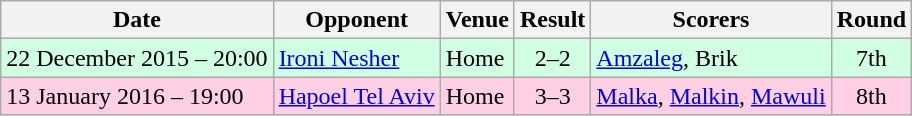<table class="wikitable">
<tr>
<th>Date</th>
<th>Opponent</th>
<th>Venue</th>
<th>Result</th>
<th>Scorers</th>
<th>Round</th>
</tr>
<tr bgcolor = "#d0ffe3">
<td>22 December 2015 – 20:00</td>
<td><a href='#'>Ironi Nesher</a></td>
<td>Home</td>
<td align=center>2–2 </td>
<td><a href='#'>Amzaleg</a>, Brik</td>
<td align="center">7th</td>
</tr>
<tr bgcolor = "#ffd0e3">
<td>13 January 2016 – 19:00</td>
<td><a href='#'>Hapoel Tel Aviv</a></td>
<td>Home</td>
<td align=center>3–3 </td>
<td><a href='#'>Malka</a>, <a href='#'>Malkin</a>, <a href='#'>Mawuli</a></td>
<td align="center">8th</td>
</tr>
</table>
